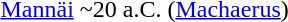<table>
<tr>
<td><a href='#'>Mannäi</a></td>
<td>~20 a.C. (<a href='#'>Machaerus</a>)</td>
</tr>
<tr>
</tr>
</table>
